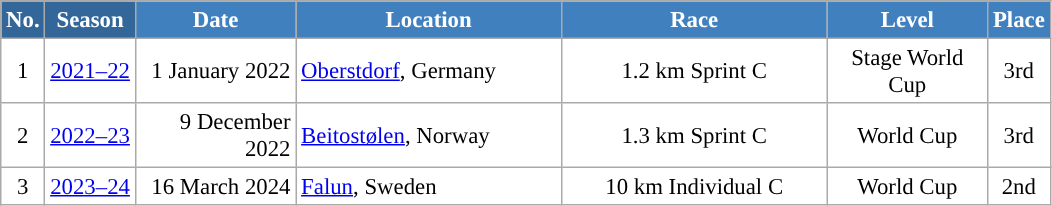<table class="wikitable sortable" style="font-size:95%; text-align:center; border:grey solid 1px; border-collapse:collapse; background:#ffffff;">
<tr style="background:#efefef;">
<th style="background-color:#369; color:white;">No.</th>
<th style="background-color:#369; color:white;">Season</th>
<th style="background-color:#4180be; color:white; width:100px;">Date</th>
<th style="background-color:#4180be; color:white; width:170px;">Location</th>
<th style="background-color:#4180be; color:white; width:170px;">Race</th>
<th style="background-color:#4180be; color:white; width:100px;">Level</th>
<th style="background-color:#4180be; color:white;">Place</th>
</tr>
<tr>
<td align=center>1</td>
<td rowspan=1 align=center><a href='#'>2021–22</a></td>
<td align=right>1 January 2022</td>
<td align=left> <a href='#'>Oberstdorf</a>, Germany</td>
<td>1.2 km Sprint C</td>
<td>Stage World Cup</td>
<td>3rd</td>
</tr>
<tr>
<td align=center>2</td>
<td align=center rowspan=1><a href='#'>2022–23</a></td>
<td align=right>9 December 2022</td>
<td align=left> <a href='#'>Beitostølen</a>, Norway</td>
<td>1.3 km Sprint C</td>
<td>World Cup</td>
<td>3rd</td>
</tr>
<tr>
<td align=center>3</td>
<td rowspan=1 align=center><a href='#'>2023–24</a></td>
<td align=right>16 March 2024</td>
<td align=left> <a href='#'>Falun</a>, Sweden</td>
<td>10 km Individual C</td>
<td>World Cup</td>
<td>2nd</td>
</tr>
</table>
